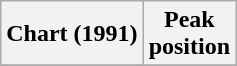<table class="wikitable">
<tr>
<th>Chart (1991)</th>
<th>Peak<br>position</th>
</tr>
<tr>
</tr>
</table>
